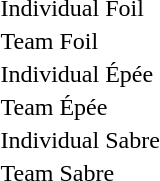<table>
<tr>
<td>Individual Foil</td>
<td></td>
<td></td>
<td></td>
</tr>
<tr>
<td>Team Foil</td>
<td></td>
<td></td>
<td></td>
</tr>
<tr>
<td>Individual Épée</td>
<td></td>
<td></td>
<td></td>
</tr>
<tr>
<td>Team Épée</td>
<td></td>
<td></td>
<td></td>
</tr>
<tr>
<td>Individual Sabre</td>
<td></td>
<td></td>
<td></td>
</tr>
<tr>
<td>Team Sabre</td>
<td></td>
<td></td>
<td></td>
</tr>
</table>
